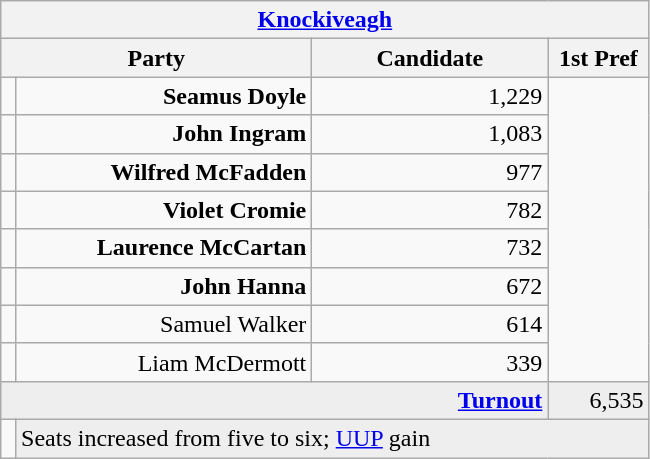<table class="wikitable">
<tr>
<th colspan="4" align="center"><a href='#'>Knockiveagh</a></th>
</tr>
<tr>
<th colspan="2" align="center" width=200>Party</th>
<th width=150>Candidate</th>
<th width=60>1st Pref</th>
</tr>
<tr>
<td></td>
<td align="right"><strong>Seamus Doyle</strong></td>
<td align="right">1,229</td>
</tr>
<tr>
<td></td>
<td align="right"><strong>John Ingram</strong></td>
<td align="right">1,083</td>
</tr>
<tr>
<td></td>
<td align="right"><strong>Wilfred McFadden</strong></td>
<td align="right">977</td>
</tr>
<tr>
<td></td>
<td align="right"><strong>Violet Cromie</strong></td>
<td align="right">782</td>
</tr>
<tr>
<td></td>
<td align="right"><strong>Laurence McCartan</strong></td>
<td align="right">732</td>
</tr>
<tr>
<td></td>
<td align="right"><strong>John Hanna</strong></td>
<td align="right">672</td>
</tr>
<tr>
<td></td>
<td align="right">Samuel Walker</td>
<td align="right">614</td>
</tr>
<tr>
<td></td>
<td align="right">Liam McDermott</td>
<td align="right">339</td>
</tr>
<tr bgcolor="EEEEEE">
<td colspan=3 align="right"><strong><a href='#'>Turnout</a></strong></td>
<td align="right">6,535</td>
</tr>
<tr>
<td bgcolor=></td>
<td colspan=3 bgcolor="EEEEEE">Seats increased from five to six; <a href='#'>UUP</a> gain</td>
</tr>
</table>
